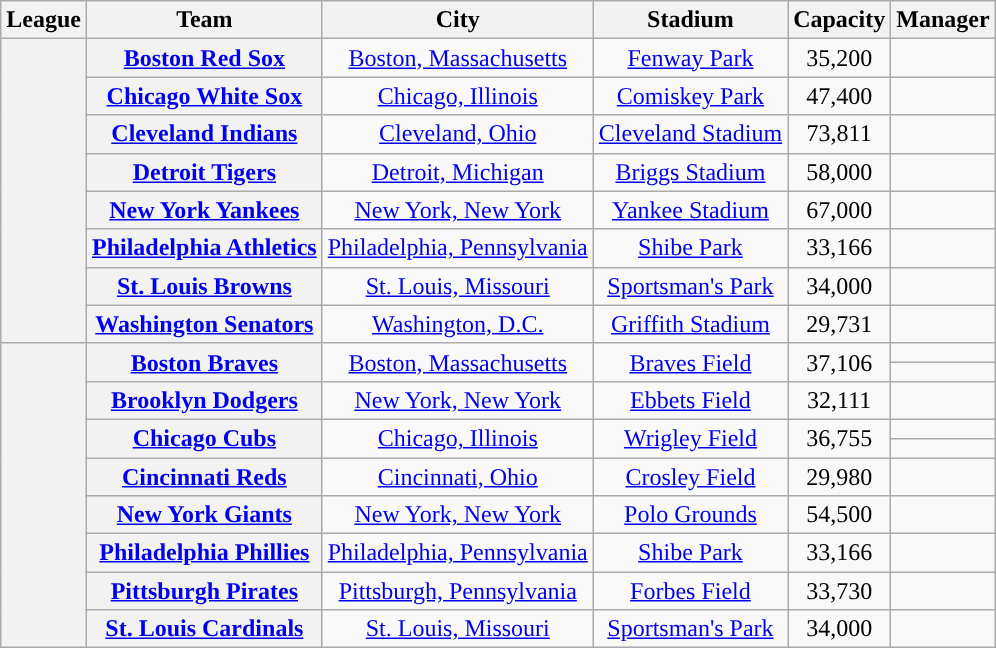<table class="wikitable sortable plainrowheaders" style="text-align:center;">
<tr>
<th scope="col">League</th>
<th scope="col">Team</th>
<th scope="col">City</th>
<th scope="col">Stadium</th>
<th scope="col">Capacity</th>
<th scope="col">Manager</th>
</tr>
<tr>
<th rowspan="8"></th>
<th scope="row"><a href='#'>Boston Red Sox</a></th>
<td><a href='#'>Boston, Massachusetts</a></td>
<td><a href='#'>Fenway Park</a></td>
<td>35,200</td>
<td></td>
</tr>
<tr>
<th scope="row"><a href='#'>Chicago White Sox</a></th>
<td><a href='#'>Chicago, Illinois</a></td>
<td><a href='#'>Comiskey Park</a></td>
<td>47,400</td>
<td></td>
</tr>
<tr>
<th scope="row"><a href='#'>Cleveland Indians</a></th>
<td><a href='#'>Cleveland, Ohio</a></td>
<td><a href='#'>Cleveland Stadium</a></td>
<td>73,811</td>
<td></td>
</tr>
<tr>
<th scope="row"><a href='#'>Detroit Tigers</a></th>
<td><a href='#'>Detroit, Michigan</a></td>
<td><a href='#'>Briggs Stadium</a></td>
<td>58,000</td>
<td></td>
</tr>
<tr>
<th scope="row"><a href='#'>New York Yankees</a></th>
<td><a href='#'>New York, New York</a></td>
<td><a href='#'>Yankee Stadium</a></td>
<td>67,000</td>
<td></td>
</tr>
<tr>
<th scope="row"><a href='#'>Philadelphia Athletics</a></th>
<td><a href='#'>Philadelphia, Pennsylvania</a></td>
<td><a href='#'>Shibe Park</a></td>
<td>33,166</td>
<td></td>
</tr>
<tr>
<th scope="row"><a href='#'>St. Louis Browns</a></th>
<td><a href='#'>St. Louis, Missouri</a></td>
<td><a href='#'>Sportsman's Park</a></td>
<td>34,000</td>
<td></td>
</tr>
<tr>
<th scope="row"><a href='#'>Washington Senators</a></th>
<td><a href='#'>Washington, D.C.</a></td>
<td><a href='#'>Griffith Stadium</a></td>
<td>29,731</td>
<td></td>
</tr>
<tr>
<th rowspan="10"></th>
<th rowspan="2" scope="row"><a href='#'>Boston Braves</a></th>
<td rowspan="2"><a href='#'>Boston, Massachusetts</a></td>
<td rowspan="2"><a href='#'>Braves Field</a></td>
<td rowspan="2">37,106</td>
<td></td>
</tr>
<tr>
<td></td>
</tr>
<tr>
<th scope="row"><a href='#'>Brooklyn Dodgers</a></th>
<td><a href='#'>New York, New York</a></td>
<td><a href='#'>Ebbets Field</a></td>
<td>32,111</td>
<td></td>
</tr>
<tr>
<th rowspan="2" scope="row"><a href='#'>Chicago Cubs</a></th>
<td rowspan="2"><a href='#'>Chicago, Illinois</a></td>
<td rowspan="2"><a href='#'>Wrigley Field</a></td>
<td rowspan="2">36,755</td>
<td></td>
</tr>
<tr>
<td></td>
</tr>
<tr>
<th scope="row"><a href='#'>Cincinnati Reds</a></th>
<td><a href='#'>Cincinnati, Ohio</a></td>
<td><a href='#'>Crosley Field</a></td>
<td>29,980</td>
<td></td>
</tr>
<tr>
<th scope="row"><a href='#'>New York Giants</a></th>
<td><a href='#'>New York, New York</a></td>
<td><a href='#'>Polo Grounds</a></td>
<td>54,500</td>
<td></td>
</tr>
<tr>
<th scope="row"><a href='#'>Philadelphia Phillies</a></th>
<td><a href='#'>Philadelphia, Pennsylvania</a></td>
<td><a href='#'>Shibe Park</a></td>
<td>33,166</td>
<td></td>
</tr>
<tr>
<th scope="row"><a href='#'>Pittsburgh Pirates</a></th>
<td><a href='#'>Pittsburgh, Pennsylvania</a></td>
<td><a href='#'>Forbes Field</a></td>
<td>33,730</td>
<td></td>
</tr>
<tr>
<th scope="row"><a href='#'>St. Louis Cardinals</a></th>
<td><a href='#'>St. Louis, Missouri</a></td>
<td><a href='#'>Sportsman's Park</a></td>
<td>34,000</td>
<td></td>
</tr>
</table>
